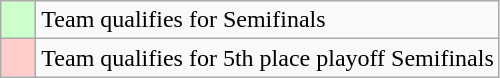<table class="wikitable">
<tr>
<td style="background: #ccffcc;">    </td>
<td>Team qualifies for Semifinals</td>
</tr>
<tr>
<td style="background: #ffcccc;">    </td>
<td>Team qualifies for 5th place playoff Semifinals</td>
</tr>
</table>
